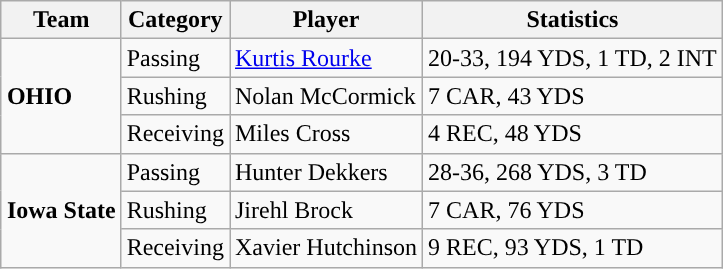<table class="wikitable" style="float: right;">
<tr>
<th>Team</th>
<th>Category</th>
<th>Player</th>
<th>Statistics</th>
</tr>
<tr>
<td rowspan=3><strong>OHIO</strong></td>
<td>Passing</td>
<td><a href='#'>Kurtis Rourke</a></td>
<td>20-33, 194 YDS, 1 TD, 2 INT</td>
</tr>
<tr>
<td>Rushing</td>
<td>Nolan McCormick</td>
<td>7 CAR, 43 YDS</td>
</tr>
<tr>
<td>Receiving</td>
<td>Miles Cross</td>
<td>4 REC, 48 YDS</td>
</tr>
<tr>
<td rowspan=3><strong>Iowa State</strong></td>
<td>Passing</td>
<td>Hunter Dekkers</td>
<td>28-36, 268 YDS, 3 TD</td>
</tr>
<tr>
<td>Rushing</td>
<td>Jirehl Brock</td>
<td>7 CAR, 76 YDS</td>
</tr>
<tr>
<td>Receiving</td>
<td>Xavier Hutchinson</td>
<td>9 REC, 93 YDS, 1 TD</td>
</tr>
</table>
